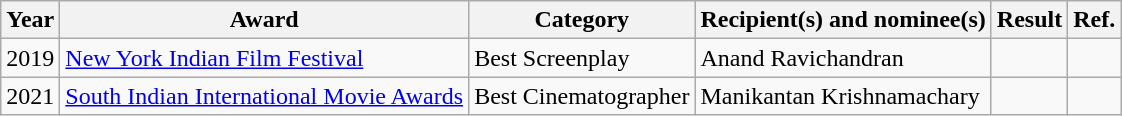<table class="wikitable sortable">
<tr>
<th>Year</th>
<th>Award</th>
<th>Category</th>
<th>Recipient(s) and nominee(s)</th>
<th>Result</th>
<th scope="col" class="unsortable">Ref.</th>
</tr>
<tr>
<td>2019</td>
<td><a href='#'>New York Indian Film Festival</a></td>
<td>Best Screenplay</td>
<td>Anand Ravichandran</td>
<td></td>
<td style="text-align:center;"></td>
</tr>
<tr>
<td>2021</td>
<td><a href='#'>South Indian International Movie Awards</a></td>
<td>Best Cinematographer</td>
<td>Manikantan Krishnamachary</td>
<td></td>
<td></td>
</tr>
</table>
